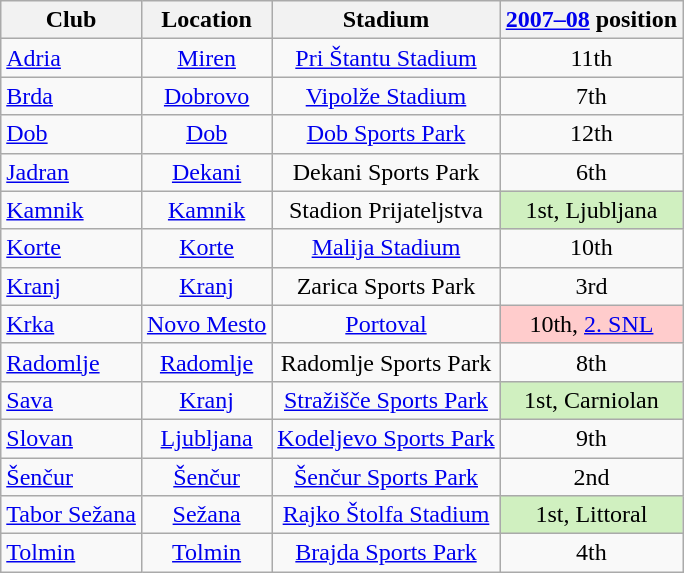<table class="wikitable" style="text-align:center;">
<tr>
<th>Club</th>
<th>Location</th>
<th>Stadium</th>
<th><a href='#'>2007–08</a> position</th>
</tr>
<tr>
<td style="text-align:left;"><a href='#'>Adria</a></td>
<td><a href='#'>Miren</a></td>
<td><a href='#'>Pri Štantu Stadium</a></td>
<td>11th</td>
</tr>
<tr>
<td style="text-align:left;"><a href='#'>Brda</a></td>
<td><a href='#'>Dobrovo</a></td>
<td><a href='#'>Vipolže Stadium</a></td>
<td>7th</td>
</tr>
<tr>
<td style="text-align:left;"><a href='#'>Dob</a></td>
<td><a href='#'>Dob</a></td>
<td><a href='#'>Dob Sports Park</a></td>
<td>12th</td>
</tr>
<tr>
<td style="text-align:left;"><a href='#'>Jadran</a></td>
<td><a href='#'>Dekani</a></td>
<td>Dekani Sports Park</td>
<td>6th</td>
</tr>
<tr>
<td style="text-align:left;"><a href='#'>Kamnik</a></td>
<td><a href='#'>Kamnik</a></td>
<td>Stadion Prijateljstva</td>
<td bgcolor="#D0F0C0">1st, Ljubljana</td>
</tr>
<tr>
<td style="text-align:left;"><a href='#'>Korte</a></td>
<td><a href='#'>Korte</a></td>
<td><a href='#'>Malija Stadium</a></td>
<td>10th</td>
</tr>
<tr>
<td style="text-align:left;"><a href='#'>Kranj</a></td>
<td><a href='#'>Kranj</a></td>
<td>Zarica Sports Park</td>
<td>3rd</td>
</tr>
<tr>
<td style="text-align:left;"><a href='#'>Krka</a></td>
<td><a href='#'>Novo Mesto</a></td>
<td><a href='#'>Portoval</a></td>
<td bgcolor="#FFCCCC">10th, <a href='#'>2. SNL</a></td>
</tr>
<tr>
<td style="text-align:left;"><a href='#'>Radomlje</a></td>
<td><a href='#'>Radomlje</a></td>
<td>Radomlje Sports Park</td>
<td>8th</td>
</tr>
<tr>
<td style="text-align:left;"><a href='#'>Sava</a></td>
<td><a href='#'>Kranj</a></td>
<td><a href='#'>Stražišče Sports Park</a></td>
<td bgcolor="#D0F0C0">1st, Carniolan</td>
</tr>
<tr>
<td style="text-align:left;"><a href='#'>Slovan</a></td>
<td><a href='#'>Ljubljana</a></td>
<td><a href='#'>Kodeljevo Sports Park</a></td>
<td>9th</td>
</tr>
<tr>
<td style="text-align:left;"><a href='#'>Šenčur</a></td>
<td><a href='#'>Šenčur</a></td>
<td><a href='#'>Šenčur Sports Park</a></td>
<td>2nd</td>
</tr>
<tr>
<td style="text-align:left;"><a href='#'>Tabor Sežana</a></td>
<td><a href='#'>Sežana</a></td>
<td><a href='#'>Rajko Štolfa Stadium</a></td>
<td bgcolor="#D0F0C0">1st, Littoral</td>
</tr>
<tr>
<td style="text-align:left;"><a href='#'>Tolmin</a></td>
<td><a href='#'>Tolmin</a></td>
<td><a href='#'>Brajda Sports Park</a></td>
<td>4th</td>
</tr>
</table>
